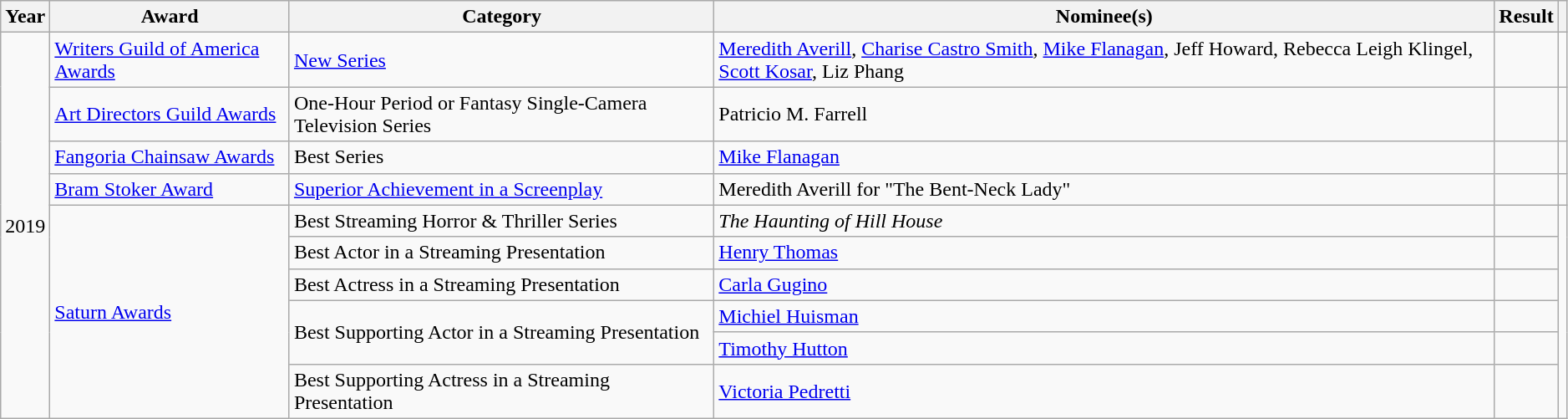<table class="wikitable sortable" style="width:99%">
<tr>
<th scope="col">Year</th>
<th scope="col">Award</th>
<th scope="col">Category</th>
<th scope="col">Nominee(s)</th>
<th scope="col">Result</th>
<th scope="col" class="unsortable"></th>
</tr>
<tr>
<td rowspan="10">2019</td>
<td><a href='#'>Writers Guild of America Awards</a></td>
<td><a href='#'>New Series</a></td>
<td><a href='#'>Meredith Averill</a>, <a href='#'>Charise Castro Smith</a>, <a href='#'>Mike Flanagan</a>, Jeff Howard, Rebecca Leigh Klingel, <a href='#'>Scott Kosar</a>, Liz Phang</td>
<td></td>
<td align="center"></td>
</tr>
<tr>
<td><a href='#'>Art Directors Guild Awards</a></td>
<td>One-Hour Period or Fantasy Single-Camera Television Series</td>
<td>Patricio M. Farrell</td>
<td></td>
<td align="center"></td>
</tr>
<tr>
<td><a href='#'>Fangoria Chainsaw Awards</a></td>
<td>Best Series</td>
<td><a href='#'>Mike Flanagan</a></td>
<td></td>
<td align="center"></td>
</tr>
<tr>
<td><a href='#'>Bram Stoker Award</a></td>
<td><a href='#'>Superior Achievement in a Screenplay</a></td>
<td>Meredith Averill for "The Bent-Neck Lady"</td>
<td></td>
<td align="center"></td>
</tr>
<tr>
<td rowspan=6><a href='#'>Saturn Awards</a></td>
<td>Best Streaming Horror & Thriller Series</td>
<td><em>The Haunting of Hill House</em></td>
<td></td>
<td align="center" rowspan=6></td>
</tr>
<tr>
<td>Best Actor in a Streaming Presentation</td>
<td><a href='#'>Henry Thomas</a></td>
<td></td>
</tr>
<tr>
<td>Best Actress in a Streaming Presentation</td>
<td><a href='#'>Carla Gugino</a></td>
<td></td>
</tr>
<tr>
<td rowspan=2>Best Supporting Actor in a Streaming Presentation</td>
<td><a href='#'>Michiel Huisman</a></td>
<td></td>
</tr>
<tr>
<td><a href='#'>Timothy Hutton</a></td>
<td></td>
</tr>
<tr>
<td>Best Supporting Actress in a Streaming Presentation</td>
<td><a href='#'>Victoria Pedretti</a></td>
<td></td>
</tr>
</table>
